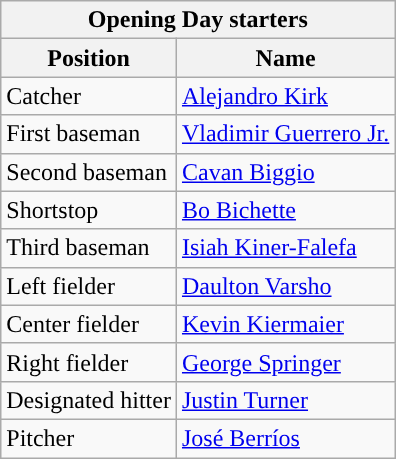<table class="wikitable" style="text-align:left">
<tr>
<th colspan="2">Opening Day starters</th>
</tr>
<tr>
<th>Position</th>
<th>Name</th>
</tr>
<tr>
<td>Catcher</td>
<td><a href='#'>Alejandro Kirk</a></td>
</tr>
<tr>
<td>First baseman</td>
<td><a href='#'>Vladimir Guerrero Jr.</a></td>
</tr>
<tr>
<td>Second baseman</td>
<td><a href='#'>Cavan Biggio</a></td>
</tr>
<tr>
<td>Shortstop</td>
<td><a href='#'>Bo Bichette</a></td>
</tr>
<tr>
<td>Third baseman</td>
<td><a href='#'>Isiah Kiner-Falefa</a></td>
</tr>
<tr>
<td>Left fielder</td>
<td><a href='#'>Daulton Varsho</a></td>
</tr>
<tr>
<td>Center fielder</td>
<td><a href='#'>Kevin Kiermaier</a></td>
</tr>
<tr>
<td>Right fielder</td>
<td><a href='#'>George Springer</a></td>
</tr>
<tr>
<td>Designated hitter</td>
<td><a href='#'>Justin Turner</a></td>
</tr>
<tr>
<td>Pitcher</td>
<td><a href='#'>José Berríos</a></td>
</tr>
</table>
